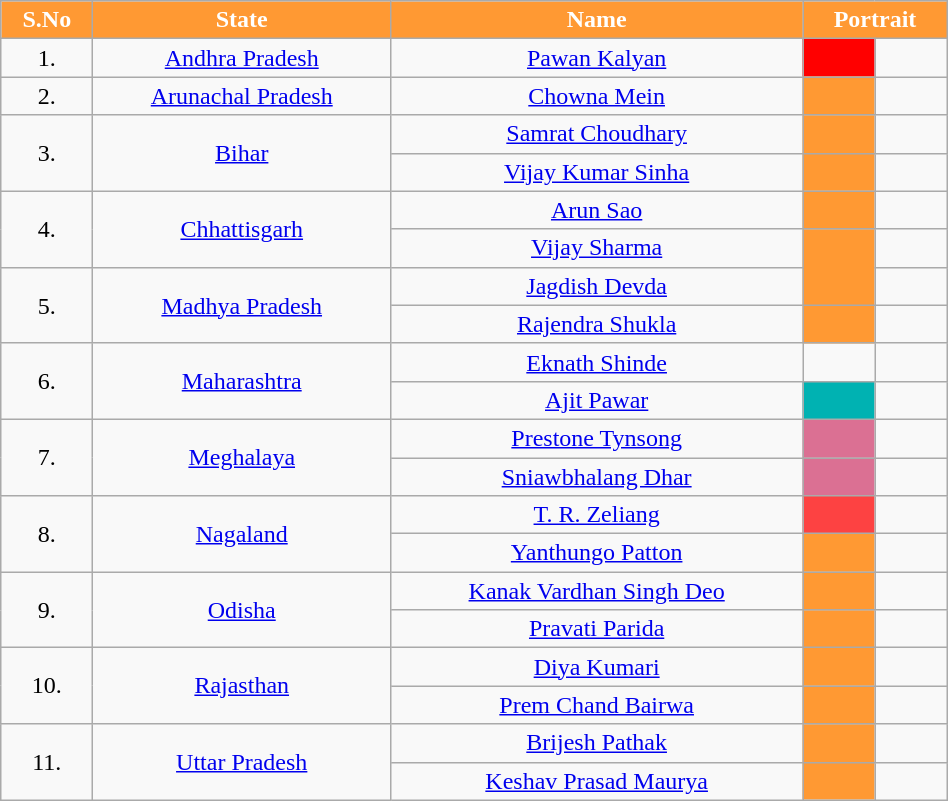<table class="wikitable sortable" style="text-align:center; width:50%; margin-top:0.5em">
<tr>
<th style="background-color:#FF9933; color:white">S.No</th>
<th style="background-color:#FF9933; color:white">State</th>
<th style="background-color:#FF9933; color:white">Name</th>
<th Colspan=2 style="background-color:#FF9933; color:white">Portrait</th>
</tr>
<tr>
<td>1.</td>
<td><a href='#'>Andhra Pradesh</a></td>
<td><a href='#'>Pawan Kalyan</a></td>
<td bgcolor=#FF0000></td>
<td></td>
</tr>
<tr>
<td>2.</td>
<td><a href='#'>Arunachal Pradesh</a></td>
<td><a href='#'>Chowna Mein</a></td>
<td bgcolor=#FF9933></td>
<td></td>
</tr>
<tr>
<td rowspan="2">3.</td>
<td rowspan="2"><a href='#'>Bihar</a></td>
<td><a href='#'>Samrat Choudhary</a></td>
<td bgcolor=#FF9933></td>
<td></td>
</tr>
<tr>
<td><a href='#'>Vijay Kumar Sinha</a></td>
<td bgcolor=#FF9933></td>
<td></td>
</tr>
<tr>
<td rowspan="2">4.</td>
<td rowspan="2"><a href='#'>Chhattisgarh</a></td>
<td><a href='#'>Arun Sao</a></td>
<td bgcolor=#FF9933></td>
<td></td>
</tr>
<tr>
<td><a href='#'>Vijay Sharma</a></td>
<td rowspan="2" bgcolor="#FF9933"></td>
<td></td>
</tr>
<tr>
<td rowspan="2">5.</td>
<td rowspan="2"><a href='#'>Madhya Pradesh</a></td>
<td><a href='#'>Jagdish Devda</a></td>
<td></td>
</tr>
<tr>
<td><a href='#'>Rajendra Shukla</a></td>
<td bgcolor=#FF9933></td>
<td></td>
</tr>
<tr>
<td rowspan="2">6.</td>
<td rowspan="2"><a href='#'>Maharashtra</a></td>
<td><a href='#'>Eknath Shinde</a></td>
<td></td>
<td></td>
</tr>
<tr>
<td><a href='#'>Ajit Pawar</a></td>
<td bgcolor=#00B2B2></td>
<td></td>
</tr>
<tr>
<td rowspan="2">7.</td>
<td rowspan="2"><a href='#'>Meghalaya</a></td>
<td><a href='#'>Prestone Tynsong</a></td>
<td bgcolor=#DB7093></td>
<td></td>
</tr>
<tr>
<td><a href='#'>Sniawbhalang Dhar</a></td>
<td bgcolor=#DB7093></td>
<td></td>
</tr>
<tr>
<td rowspan="2">8.</td>
<td rowspan="2"><a href='#'>Nagaland</a></td>
<td><a href='#'>T. R. Zeliang</a></td>
<td bgcolor=#FD4242></td>
<td></td>
</tr>
<tr>
<td><a href='#'>Yanthungo Patton</a></td>
<td bgcolor=#FF9933></td>
<td></td>
</tr>
<tr>
<td rowspan="2">9.</td>
<td rowspan="2"><a href='#'>Odisha</a></td>
<td><a href='#'>Kanak Vardhan Singh Deo</a></td>
<td bgcolor=#FF9933></td>
<td></td>
</tr>
<tr>
<td><a href='#'>Pravati Parida</a></td>
<td bgcolor=#FF9933></td>
<td></td>
</tr>
<tr>
<td rowspan="2">10.</td>
<td rowspan="2"><a href='#'>Rajasthan</a></td>
<td><a href='#'>Diya Kumari</a></td>
<td bgcolor=#FF9933></td>
<td></td>
</tr>
<tr>
<td><a href='#'>Prem Chand Bairwa</a></td>
<td bgcolor=#FF9933></td>
<td></td>
</tr>
<tr>
<td rowspan="2">11.</td>
<td rowspan="2"><a href='#'>Uttar Pradesh</a></td>
<td><a href='#'>Brijesh Pathak</a></td>
<td bgcolor=#FF9933></td>
<td></td>
</tr>
<tr>
<td><a href='#'>Keshav Prasad Maurya</a></td>
<td bgcolor=#FF9933></td>
<td></td>
</tr>
</table>
